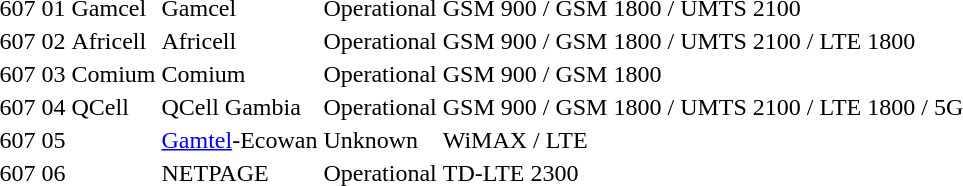<table>
<tr>
<td>607</td>
<td>01</td>
<td>Gamcel</td>
<td>Gamcel</td>
<td>Operational</td>
<td>GSM 900 / GSM 1800 / UMTS 2100</td>
<td></td>
</tr>
<tr>
<td>607</td>
<td>02</td>
<td>Africell</td>
<td>Africell</td>
<td>Operational</td>
<td>GSM 900 / GSM 1800 / UMTS 2100 / LTE 1800</td>
<td></td>
</tr>
<tr>
<td>607</td>
<td>03</td>
<td>Comium</td>
<td>Comium</td>
<td>Operational</td>
<td>GSM 900 / GSM 1800</td>
<td></td>
</tr>
<tr>
<td>607</td>
<td>04</td>
<td>QCell</td>
<td>QCell Gambia</td>
<td>Operational</td>
<td>GSM 900 / GSM 1800 / UMTS 2100 / LTE 1800 / 5G</td>
<td></td>
</tr>
<tr>
<td>607</td>
<td>05</td>
<td></td>
<td><a href='#'>Gamtel</a>-Ecowan</td>
<td>Unknown</td>
<td>WiMAX / LTE</td>
<td></td>
</tr>
<tr>
<td>607</td>
<td>06</td>
<td></td>
<td>NETPAGE</td>
<td>Operational</td>
<td>TD-LTE 2300</td>
<td></td>
</tr>
</table>
